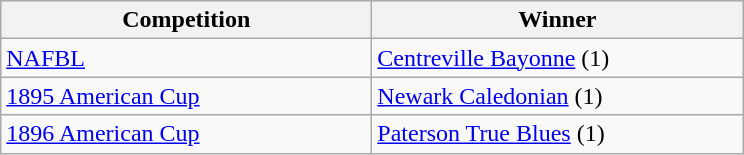<table class="wikitable">
<tr>
<th style="width:15em">Competition</th>
<th style="width:15em">Winner</th>
</tr>
<tr>
<td><a href='#'>NAFBL</a></td>
<td><a href='#'>Centreville Bayonne</a> (1)</td>
</tr>
<tr>
<td><a href='#'>1895 American Cup</a></td>
<td><a href='#'>Newark Caledonian</a> (1)</td>
</tr>
<tr>
<td><a href='#'>1896 American Cup</a></td>
<td><a href='#'>Paterson True Blues</a> (1)</td>
</tr>
</table>
